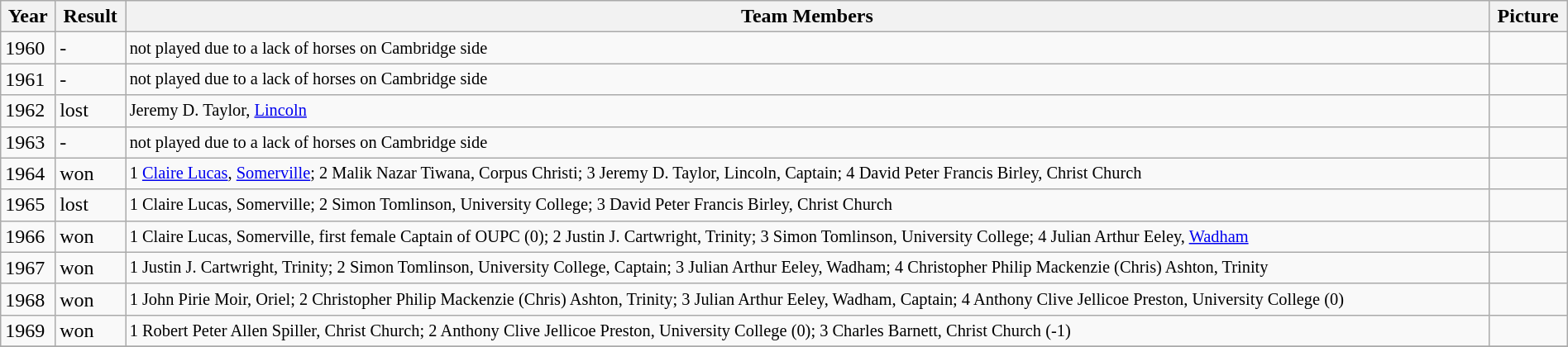<table class="wikitable" width="100%">
<tr>
<th>Year</th>
<th>Result</th>
<th>Team Members</th>
<th>Picture</th>
</tr>
<tr>
<td>1960</td>
<td>-</td>
<td style="font-size:85%">not played due to a lack of horses on Cambridge side</td>
<td></td>
</tr>
<tr>
<td>1961</td>
<td>-</td>
<td style="font-size:85%">not played due to a lack of horses on Cambridge side</td>
<td></td>
</tr>
<tr>
<td>1962</td>
<td>lost</td>
<td style="font-size:85%">Jeremy D. Taylor, <a href='#'>Lincoln</a></td>
<td></td>
</tr>
<tr>
<td>1963</td>
<td>-</td>
<td style="font-size:85%">not played due to a lack of horses on Cambridge side</td>
<td></td>
</tr>
<tr>
<td>1964</td>
<td>won</td>
<td style="font-size:85%">1 <a href='#'>Claire Lucas</a>, <a href='#'>Somerville</a>; 2 Malik Nazar Tiwana, Corpus Christi; 3 Jeremy D. Taylor, Lincoln, Captain; 4 David Peter Francis Birley, Christ Church</td>
<td></td>
</tr>
<tr>
<td>1965</td>
<td>lost</td>
<td style="font-size:85%">1 Claire Lucas, Somerville; 2 Simon Tomlinson, University College; 3 David Peter Francis Birley, Christ Church</td>
<td></td>
</tr>
<tr>
<td>1966</td>
<td>won</td>
<td style="font-size:85%">1 Claire Lucas, Somerville, first female Captain of OUPC (0); 2 Justin J. Cartwright, Trinity; 3 Simon Tomlinson, University College;  4 Julian Arthur Eeley, <a href='#'>Wadham</a></td>
<td></td>
</tr>
<tr>
<td>1967</td>
<td>won</td>
<td style="font-size:85%">1 Justin J. Cartwright, Trinity; 2 Simon Tomlinson, University College, Captain; 3 Julian Arthur Eeley, Wadham; 4 Christopher Philip Mackenzie (Chris) Ashton, Trinity</td>
<td></td>
</tr>
<tr>
<td>1968</td>
<td>won</td>
<td style="font-size:85%">1 John Pirie Moir, Oriel; 2  Christopher Philip Mackenzie (Chris) Ashton, Trinity; 3 Julian Arthur Eeley, Wadham, Captain; 4 Anthony Clive Jellicoe Preston, University College (0)</td>
<td></td>
</tr>
<tr>
<td>1969</td>
<td>won</td>
<td style="font-size:85%">1 Robert Peter Allen Spiller, Christ Church; 2 Anthony Clive Jellicoe Preston, University College (0); 3 Charles Barnett, Christ Church (-1)</td>
<td></td>
</tr>
<tr>
</tr>
</table>
